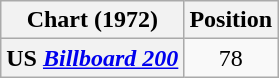<table class="wikitable plainrowheaders" style="text-align:center;">
<tr>
<th>Chart (1972)</th>
<th>Position</th>
</tr>
<tr>
<th scope="row">US <em><a href='#'>Billboard 200</a></em></th>
<td>78</td>
</tr>
</table>
